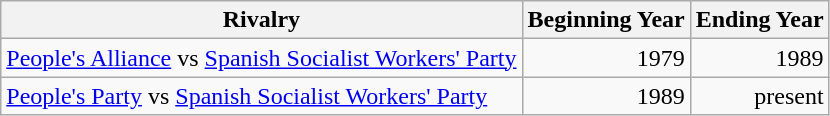<table class="wikitable sortable">
<tr ">
<th>Rivalry</th>
<th>Beginning Year</th>
<th>Ending Year</th>
</tr>
<tr>
<td><a href='#'>People's Alliance</a> vs <a href='#'>Spanish Socialist Workers' Party</a></td>
<td style="text-align:right;">1979</td>
<td style="text-align:right;">1989</td>
</tr>
<tr>
<td><a href='#'>People's Party</a> vs <a href='#'>Spanish Socialist Workers' Party</a></td>
<td style="text-align:right;">1989</td>
<td style="text-align:right;">present</td>
</tr>
</table>
